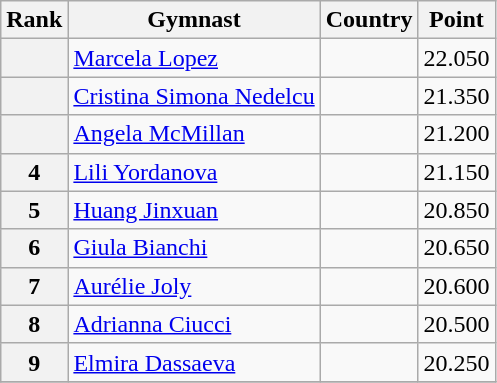<table class="wikitable sortable">
<tr>
<th>Rank</th>
<th>Gymnast</th>
<th>Country</th>
<th>Point</th>
</tr>
<tr>
<th></th>
<td><a href='#'>Marcela Lopez</a></td>
<td></td>
<td>22.050</td>
</tr>
<tr>
<th></th>
<td><a href='#'>Cristina Simona Nedelcu</a></td>
<td></td>
<td>21.350</td>
</tr>
<tr>
<th></th>
<td><a href='#'>Angela McMillan</a></td>
<td></td>
<td>21.200</td>
</tr>
<tr>
<th>4</th>
<td><a href='#'>Lili Yordanova</a></td>
<td></td>
<td>21.150</td>
</tr>
<tr>
<th>5</th>
<td><a href='#'>Huang Jinxuan</a></td>
<td></td>
<td>20.850</td>
</tr>
<tr>
<th>6</th>
<td><a href='#'>Giula Bianchi</a></td>
<td></td>
<td>20.650</td>
</tr>
<tr>
<th>7</th>
<td><a href='#'>Aurélie Joly</a></td>
<td></td>
<td>20.600</td>
</tr>
<tr>
<th>8</th>
<td><a href='#'>Adrianna Ciucci</a></td>
<td></td>
<td>20.500</td>
</tr>
<tr>
<th>9</th>
<td><a href='#'>Elmira Dassaeva</a></td>
<td></td>
<td>20.250</td>
</tr>
<tr>
</tr>
</table>
